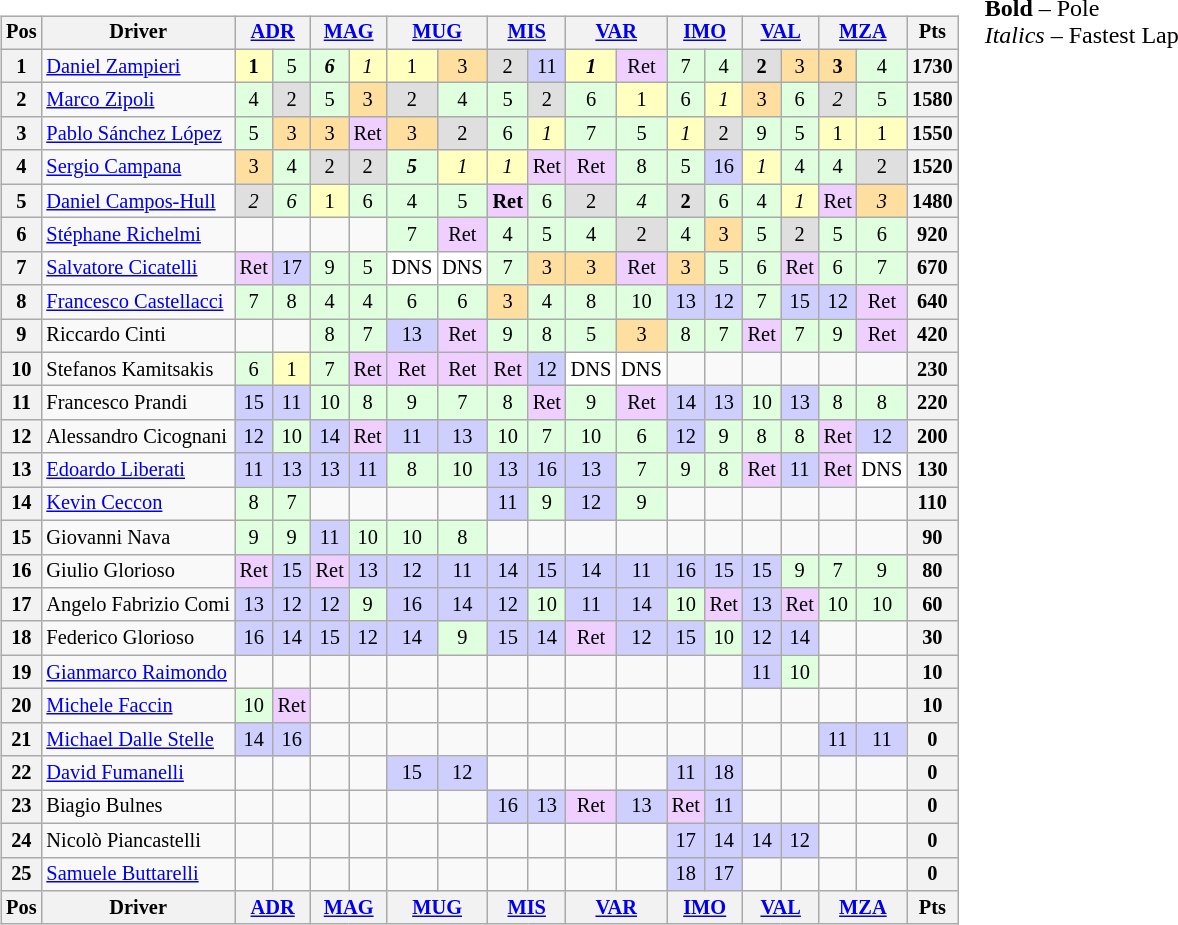<table>
<tr>
<td><br><table class="wikitable" style="font-size: 85%; text-align:center">
<tr valign="top">
<th valign="middle">Pos</th>
<th valign="middle">Driver</th>
<th colspan=2><a href='#'>ADR</a></th>
<th colspan=2><a href='#'>MAG</a></th>
<th colspan=2><a href='#'>MUG</a></th>
<th colspan=2><a href='#'>MIS</a></th>
<th colspan=2><a href='#'>VAR</a></th>
<th colspan=2><a href='#'>IMO</a></th>
<th colspan=2><a href='#'>VAL</a></th>
<th colspan=2><a href='#'>MZA</a></th>
<th valign="middle">Pts</th>
</tr>
<tr>
<th>1</th>
<td align=left> <a href='#'>Daniel Zampieri</a></td>
<td style="background:#FFFFBF;"><strong>1</strong></td>
<td style="background:#DFFFDF;">5</td>
<td style="background:#DFFFDF;"><strong><em>6</em></strong></td>
<td style="background:#FFFFBF;"><em>1</em></td>
<td style="background:#FFFFBF;">1</td>
<td style="background:#FFDF9F;">3</td>
<td style="background:#DFDFDF;">2</td>
<td style="background:#CFCFFF;">11</td>
<td style="background:#FFFFBF;"><strong><em>1</em></strong></td>
<td style="background:#EFCFFF;">Ret</td>
<td style="background:#DFFFDF;">7</td>
<td style="background:#DFFFDF;">4</td>
<td style="background:#DFDFDF;"><strong>2</strong></td>
<td style="background:#FFDF9F;">3</td>
<td style="background:#FFDF9F;"><strong>3</strong></td>
<td style="background:#DFFFDF;">4</td>
<th>1730</th>
</tr>
<tr>
<th>2</th>
<td align=left> <a href='#'>Marco Zipoli</a></td>
<td style="background:#DFFFDF;">4</td>
<td style="background:#DFDFDF;">2</td>
<td style="background:#DFFFDF;">5</td>
<td style="background:#FFDF9F;">3</td>
<td style="background:#DFDFDF;">2</td>
<td style="background:#DFFFDF;">4</td>
<td style="background:#DFFFDF;">5</td>
<td style="background:#DFDFDF;">2</td>
<td style="background:#DFFFDF;">6</td>
<td style="background:#FFFFBF;">1</td>
<td style="background:#DFFFDF;">6</td>
<td style="background:#FFFFBF;"><em>1</em></td>
<td style="background:#FFDF9F;">3</td>
<td style="background:#DFFFDF;">6</td>
<td style="background:#DFDFDF;"><em>2</em></td>
<td style="background:#DFFFDF;">5</td>
<th>1580</th>
</tr>
<tr>
<th>3</th>
<td align=left> <a href='#'>Pablo Sánchez López</a></td>
<td style="background:#DFFFDF;">5</td>
<td style="background:#FFDF9F;">3</td>
<td style="background:#FFDF9F;">3</td>
<td style="background:#EFCFFF;">Ret</td>
<td style="background:#FFDF9F;">3</td>
<td style="background:#DFDFDF;">2</td>
<td style="background:#DFFFDF;">6</td>
<td style="background:#FFFFBF;"><em>1</em></td>
<td style="background:#DFFFDF;">7</td>
<td style="background:#DFFFDF;">5</td>
<td style="background:#FFFFBF;"><em>1</em></td>
<td style="background:#DFDFDF;">2</td>
<td style="background:#DFFFDF;">9</td>
<td style="background:#DFFFDF;">5</td>
<td style="background:#FFFFBF;">1</td>
<td style="background:#FFFFBF;">1</td>
<th>1550</th>
</tr>
<tr>
<th>4</th>
<td align=left> <a href='#'>Sergio Campana</a></td>
<td style="background:#FFDF9F;">3</td>
<td style="background:#DFFFDF;">4</td>
<td style="background:#DFDFDF;">2</td>
<td style="background:#DFDFDF;">2</td>
<td style="background:#DFFFDF;"><strong><em>5</em></strong></td>
<td style="background:#FFFFBF;"><em>1</em></td>
<td style="background:#FFFFBF;"><em>1</em></td>
<td style="background:#EFCFFF;">Ret</td>
<td style="background:#EFCFFF;">Ret</td>
<td style="background:#DFFFDF;">8</td>
<td style="background:#DFFFDF;">5</td>
<td style="background:#CFCFFF;">16</td>
<td style="background:#FFFFBF;"><em>1</em></td>
<td style="background:#DFFFDF;">4</td>
<td style="background:#DFFFDF;">4</td>
<td style="background:#DFDFDF;">2</td>
<th>1520</th>
</tr>
<tr>
<th>5</th>
<td align=left> <a href='#'>Daniel Campos-Hull</a></td>
<td style="background:#DFDFDF;"><em>2</em></td>
<td style="background:#DFFFDF;"><em>6</em></td>
<td style="background:#FFFFBF;">1</td>
<td style="background:#DFFFDF;">6</td>
<td style="background:#DFFFDF;">4</td>
<td style="background:#DFFFDF;">5</td>
<td style="background:#EFCFFF;"><strong>Ret</strong></td>
<td style="background:#DFFFDF;">6</td>
<td style="background:#DFDFDF;">2</td>
<td style="background:#DFFFDF;"><em>4</em></td>
<td style="background:#DFDFDF;"><strong>2</strong></td>
<td style="background:#DFFFDF;">6</td>
<td style="background:#DFFFDF;">4</td>
<td style="background:#FFFFBF;"><em>1</em></td>
<td style="background:#EFCFFF;">Ret</td>
<td style="background:#FFDF9F;"><em>3</em></td>
<th>1480</th>
</tr>
<tr>
<th>6</th>
<td align=left> <a href='#'>Stéphane Richelmi</a></td>
<td></td>
<td></td>
<td></td>
<td></td>
<td style="background:#DFFFDF;">7</td>
<td style="background:#EFCFFF;">Ret</td>
<td style="background:#DFFFDF;">4</td>
<td style="background:#DFFFDF;">5</td>
<td style="background:#DFFFDF;">4</td>
<td style="background:#DFDFDF;">2</td>
<td style="background:#DFFFDF;">4</td>
<td style="background:#FFDF9F;">3</td>
<td style="background:#DFFFDF;">5</td>
<td style="background:#DFDFDF;">2</td>
<td style="background:#DFFFDF;">5</td>
<td style="background:#DFFFDF;">6</td>
<th>920</th>
</tr>
<tr>
<th>7</th>
<td align=left> <a href='#'>Salvatore Cicatelli</a></td>
<td style="background:#EFCFFF;">Ret</td>
<td style="background:#CFCFFF;">17</td>
<td style="background:#DFFFDF;">9</td>
<td style="background:#DFFFDF;">5</td>
<td style="background:#FFFFFF;">DNS</td>
<td style="background:#FFFFFF;">DNS</td>
<td style="background:#DFFFDF;">7</td>
<td style="background:#FFDF9F;">3</td>
<td style="background:#FFDF9F;">3</td>
<td style="background:#EFCFFF;">Ret</td>
<td style="background:#FFDF9F;">3</td>
<td style="background:#DFFFDF;">5</td>
<td style="background:#DFFFDF;">6</td>
<td style="background:#EFCFFF;">Ret</td>
<td style="background:#DFFFDF;">6</td>
<td style="background:#DFFFDF;">7</td>
<th>670</th>
</tr>
<tr>
<th>8</th>
<td align=left nowrap> <a href='#'>Francesco Castellacci</a></td>
<td style="background:#DFFFDF;">7</td>
<td style="background:#DFFFDF;">8</td>
<td style="background:#DFFFDF;">4</td>
<td style="background:#DFFFDF;">4</td>
<td style="background:#DFFFDF;">6</td>
<td style="background:#DFFFDF;">6</td>
<td style="background:#FFDF9F;">3</td>
<td style="background:#DFFFDF;">4</td>
<td style="background:#DFFFDF;">8</td>
<td style="background:#DFFFDF;">10</td>
<td style="background:#CFCFFF;">13</td>
<td style="background:#CFCFFF;">12</td>
<td style="background:#DFFFDF;">7</td>
<td style="background:#CFCFFF;">15</td>
<td style="background:#CFCFFF;">12</td>
<td style="background:#EFCFFF;">Ret</td>
<th>640</th>
</tr>
<tr>
<th>9</th>
<td align=left> Riccardo Cinti</td>
<td></td>
<td></td>
<td style="background:#DFFFDF;">8</td>
<td style="background:#DFFFDF;">7</td>
<td style="background:#CFCFFF;">13</td>
<td style="background:#EFCFFF;">Ret</td>
<td style="background:#DFFFDF;">9</td>
<td style="background:#DFFFDF;">8</td>
<td style="background:#DFFFDF;">5</td>
<td style="background:#FFDF9F;">3</td>
<td style="background:#DFFFDF;">8</td>
<td style="background:#DFFFDF;">7</td>
<td style="background:#EFCFFF;">Ret</td>
<td style="background:#DFFFDF;">7</td>
<td style="background:#DFFFDF;">9</td>
<td style="background:#EFCFFF;">Ret</td>
<th>420</th>
</tr>
<tr>
<th>10</th>
<td align=left> Stefanos Kamitsakis</td>
<td style="background:#DFFFDF;">6</td>
<td style="background:#FFFFBF;">1</td>
<td style="background:#DFFFDF;">7</td>
<td style="background:#EFCFFF;">Ret</td>
<td style="background:#EFCFFF;">Ret</td>
<td style="background:#EFCFFF;">Ret</td>
<td style="background:#EFCFFF;">Ret</td>
<td style="background:#CFCFFF;">12</td>
<td style="background:#FFFFFF;">DNS</td>
<td style="background:#FFFFFF;">DNS</td>
<td></td>
<td></td>
<td></td>
<td></td>
<td></td>
<td></td>
<th>230</th>
</tr>
<tr>
<th>11</th>
<td align=left> Francesco Prandi</td>
<td style="background:#CFCFFF;">15</td>
<td style="background:#CFCFFF;">11</td>
<td style="background:#DFFFDF;">10</td>
<td style="background:#DFFFDF;">8</td>
<td style="background:#DFFFDF;">9</td>
<td style="background:#DFFFDF;">7</td>
<td style="background:#DFFFDF;">8</td>
<td style="background:#EFCFFF;">Ret</td>
<td style="background:#DFFFDF;">9</td>
<td style="background:#EFCFFF;">Ret</td>
<td style="background:#CFCFFF;">14</td>
<td style="background:#CFCFFF;">13</td>
<td style="background:#DFFFDF;">10</td>
<td style="background:#CFCFFF;">13</td>
<td style="background:#DFFFDF;">8</td>
<td style="background:#DFFFDF;">8</td>
<th>220</th>
</tr>
<tr>
<th>12</th>
<td align=left> Alessandro Cicognani</td>
<td style="background:#CFCFFF;">12</td>
<td style="background:#DFFFDF;">10</td>
<td style="background:#CFCFFF;">14</td>
<td style="background:#EFCFFF;">Ret</td>
<td style="background:#CFCFFF;">11</td>
<td style="background:#CFCFFF;">13</td>
<td style="background:#DFFFDF;">10</td>
<td style="background:#DFFFDF;">7</td>
<td style="background:#DFFFDF;">10</td>
<td style="background:#DFFFDF;">6</td>
<td style="background:#CFCFFF;">12</td>
<td style="background:#DFFFDF;">9</td>
<td style="background:#DFFFDF;">8</td>
<td style="background:#DFFFDF;">8</td>
<td style="background:#EFCFFF;">Ret</td>
<td style="background:#CFCFFF;">12</td>
<th>200</th>
</tr>
<tr>
<th>13</th>
<td align=left> <a href='#'>Edoardo Liberati</a></td>
<td style="background:#CFCFFF;">11</td>
<td style="background:#CFCFFF;">13</td>
<td style="background:#CFCFFF;">13</td>
<td style="background:#CFCFFF;">11</td>
<td style="background:#DFFFDF;">8</td>
<td style="background:#DFFFDF;">10</td>
<td style="background:#CFCFFF;">13</td>
<td style="background:#CFCFFF;">16</td>
<td style="background:#CFCFFF;">13</td>
<td style="background:#DFFFDF;">7</td>
<td style="background:#DFFFDF;">9</td>
<td style="background:#DFFFDF;">8</td>
<td style="background:#EFCFFF;">Ret</td>
<td style="background:#CFCFFF;">11</td>
<td style="background:#EFCFFF;">Ret</td>
<td style="background:#FFFFFF;">DNS</td>
<th>130</th>
</tr>
<tr>
<th>14</th>
<td align=left> <a href='#'>Kevin Ceccon</a></td>
<td style="background:#DFFFDF;">8</td>
<td style="background:#DFFFDF;">7</td>
<td></td>
<td></td>
<td></td>
<td></td>
<td style="background:#CFCFFF;">11</td>
<td style="background:#DFFFDF;">9</td>
<td style="background:#CFCFFF;">12</td>
<td style="background:#DFFFDF;">9</td>
<td></td>
<td></td>
<td></td>
<td></td>
<td></td>
<td></td>
<th>110</th>
</tr>
<tr>
<th>15</th>
<td align=left> Giovanni Nava</td>
<td style="background:#DFFFDF;">9</td>
<td style="background:#DFFFDF;">9</td>
<td style="background:#CFCFFF;">11</td>
<td style="background:#DFFFDF;">10</td>
<td style="background:#DFFFDF;">10</td>
<td style="background:#DFFFDF;">8</td>
<td></td>
<td></td>
<td></td>
<td></td>
<td></td>
<td></td>
<td></td>
<td></td>
<td></td>
<td></td>
<th>90</th>
</tr>
<tr>
<th>16</th>
<td align=left> Giulio Glorioso</td>
<td style="background:#EFCFFF;">Ret</td>
<td style="background:#CFCFFF;">15</td>
<td style="background:#EFCFFF;">Ret</td>
<td style="background:#CFCFFF;">13</td>
<td style="background:#CFCFFF;">12</td>
<td style="background:#CFCFFF;">11</td>
<td style="background:#CFCFFF;">14</td>
<td style="background:#CFCFFF;">15</td>
<td style="background:#CFCFFF;">14</td>
<td style="background:#CFCFFF;">11</td>
<td style="background:#CFCFFF;">16</td>
<td style="background:#CFCFFF;">15</td>
<td style="background:#CFCFFF;">15</td>
<td style="background:#DFFFDF;">9</td>
<td style="background:#DFFFDF;">7</td>
<td style="background:#DFFFDF;">9</td>
<th>80</th>
</tr>
<tr>
<th>17</th>
<td align=left> Angelo Fabrizio Comi</td>
<td style="background:#CFCFFF;">13</td>
<td style="background:#CFCFFF;">12</td>
<td style="background:#CFCFFF;">12</td>
<td style="background:#DFFFDF;">9</td>
<td style="background:#CFCFFF;">16</td>
<td style="background:#CFCFFF;">14</td>
<td style="background:#CFCFFF;">12</td>
<td style="background:#DFFFDF;">10</td>
<td style="background:#CFCFFF;">11</td>
<td style="background:#CFCFFF;">14</td>
<td style="background:#DFFFDF;">10</td>
<td style="background:#EFCFFF;">Ret</td>
<td style="background:#CFCFFF;">13</td>
<td style="background:#EFCFFF;">Ret</td>
<td style="background:#DFFFDF;">10</td>
<td style="background:#DFFFDF;">10</td>
<th>60</th>
</tr>
<tr>
<th>18</th>
<td align=left> Federico Glorioso</td>
<td style="background:#CFCFFF;">16</td>
<td style="background:#CFCFFF;">14</td>
<td style="background:#CFCFFF;">15</td>
<td style="background:#CFCFFF;">12</td>
<td style="background:#CFCFFF;">14</td>
<td style="background:#DFFFDF;">9</td>
<td style="background:#CFCFFF;">15</td>
<td style="background:#CFCFFF;">14</td>
<td style="background:#EFCFFF;">Ret</td>
<td style="background:#CFCFFF;">12</td>
<td style="background:#CFCFFF;">15</td>
<td style="background:#DFFFDF;">10</td>
<td style="background:#CFCFFF;">12</td>
<td style="background:#CFCFFF;">14</td>
<td></td>
<td></td>
<th>30</th>
</tr>
<tr>
<th>19</th>
<td align=left> <a href='#'>Gianmarco Raimondo</a></td>
<td></td>
<td></td>
<td></td>
<td></td>
<td></td>
<td></td>
<td></td>
<td></td>
<td></td>
<td></td>
<td></td>
<td></td>
<td style="background:#CFCFFF;">11</td>
<td style="background:#DFFFDF;">10</td>
<td></td>
<td></td>
<th>10</th>
</tr>
<tr>
<th>20</th>
<td align=left> <a href='#'>Michele Faccin</a></td>
<td style="background:#DFFFDF;">10</td>
<td style="background:#EFCFFF;">Ret</td>
<td></td>
<td></td>
<td></td>
<td></td>
<td></td>
<td></td>
<td></td>
<td></td>
<td></td>
<td></td>
<td></td>
<td></td>
<td></td>
<td></td>
<th>10</th>
</tr>
<tr>
<th>21</th>
<td align=left> <a href='#'>Michael Dalle Stelle</a></td>
<td style="background:#CFCFFF;">14</td>
<td style="background:#CFCFFF;">16</td>
<td></td>
<td></td>
<td></td>
<td></td>
<td></td>
<td></td>
<td></td>
<td></td>
<td></td>
<td></td>
<td></td>
<td></td>
<td style="background:#CFCFFF;">11</td>
<td style="background:#CFCFFF;">11</td>
<th>0</th>
</tr>
<tr>
<th>22</th>
<td align=left> <a href='#'>David Fumanelli</a></td>
<td></td>
<td></td>
<td></td>
<td></td>
<td style="background:#CFCFFF;">15</td>
<td style="background:#CFCFFF;">12</td>
<td></td>
<td></td>
<td></td>
<td></td>
<td style="background:#CFCFFF;">11</td>
<td style="background:#CFCFFF;">18</td>
<td></td>
<td></td>
<td></td>
<td></td>
<th>0</th>
</tr>
<tr>
<th>23</th>
<td align=left> Biagio Bulnes</td>
<td></td>
<td></td>
<td></td>
<td></td>
<td></td>
<td></td>
<td style="background:#CFCFFF;">16</td>
<td style="background:#CFCFFF;">13</td>
<td style="background:#EFCFFF;">Ret</td>
<td style="background:#CFCFFF;">13</td>
<td style="background:#EFCFFF;">Ret</td>
<td style="background:#CFCFFF;">11</td>
<td></td>
<td></td>
<td></td>
<td></td>
<th>0</th>
</tr>
<tr>
<th>24</th>
<td align=left> Nicolò Piancastelli</td>
<td></td>
<td></td>
<td></td>
<td></td>
<td></td>
<td></td>
<td></td>
<td></td>
<td></td>
<td></td>
<td style="background:#CFCFFF;">17</td>
<td style="background:#CFCFFF;">14</td>
<td style="background:#CFCFFF;">14</td>
<td style="background:#CFCFFF;">12</td>
<td></td>
<td></td>
<th>0</th>
</tr>
<tr>
<th>25</th>
<td align=left> <a href='#'>Samuele Buttarelli</a></td>
<td></td>
<td></td>
<td></td>
<td></td>
<td></td>
<td></td>
<td></td>
<td></td>
<td></td>
<td></td>
<td style="background:#CFCFFF;">18</td>
<td style="background:#CFCFFF;">17</td>
<td></td>
<td></td>
<td></td>
<td></td>
<th>0</th>
</tr>
<tr valign="top">
<th valign="middle">Pos</th>
<th valign="middle">Driver</th>
<th colspan=2><a href='#'>ADR</a></th>
<th colspan=2><a href='#'>MAG</a></th>
<th colspan=2><a href='#'>MUG</a></th>
<th colspan=2><a href='#'>MIS</a></th>
<th colspan=2><a href='#'>VAR</a></th>
<th colspan=2><a href='#'>IMO</a></th>
<th colspan=2><a href='#'>VAL</a></th>
<th colspan=2><a href='#'>MZA</a></th>
<th valign="middle">Pts</th>
</tr>
</table>
</td>
<td valign="top"><br>
<span><strong>Bold</strong> – Pole<br><em>Italics</em> – Fastest Lap</span></td>
</tr>
</table>
